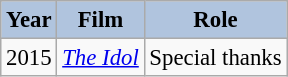<table class="wikitable" style="font-size:95%;">
<tr>
<th style="background:#B0C4DE;">Year</th>
<th style="background:#B0C4DE;">Film</th>
<th style="background:#B0C4DE;">Role</th>
</tr>
<tr>
<td>2015</td>
<td><em><a href='#'>The Idol</a></em></td>
<td>Special thanks</td>
</tr>
</table>
